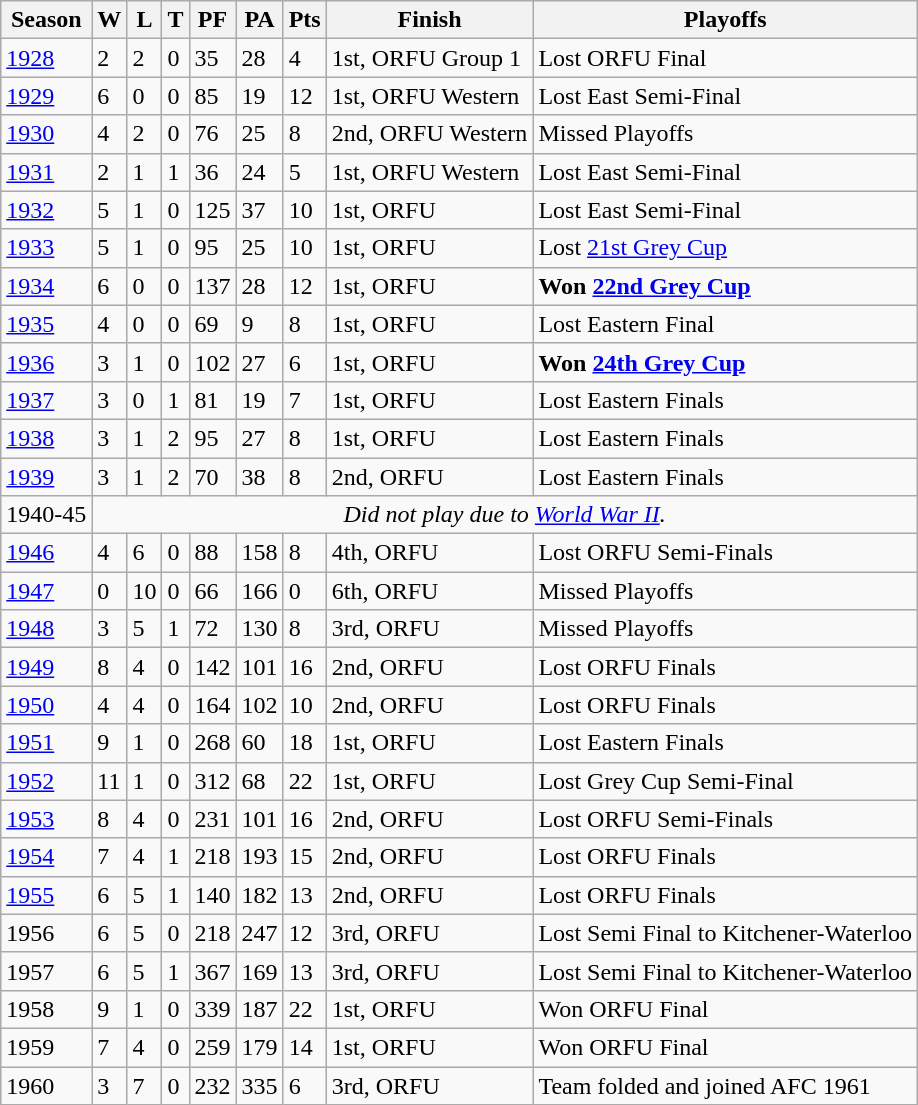<table class="wikitable">
<tr>
<th>Season</th>
<th>W</th>
<th>L</th>
<th>T</th>
<th>PF</th>
<th>PA</th>
<th>Pts</th>
<th>Finish</th>
<th>Playoffs</th>
</tr>
<tr>
<td><a href='#'>1928</a></td>
<td>2</td>
<td>2</td>
<td>0</td>
<td>35</td>
<td>28</td>
<td>4</td>
<td>1st, ORFU Group 1</td>
<td>Lost ORFU Final</td>
</tr>
<tr>
<td><a href='#'>1929</a></td>
<td>6</td>
<td>0</td>
<td>0</td>
<td>85</td>
<td>19</td>
<td>12</td>
<td>1st, ORFU Western</td>
<td>Lost East Semi-Final</td>
</tr>
<tr>
<td><a href='#'>1930</a></td>
<td>4</td>
<td>2</td>
<td>0</td>
<td>76</td>
<td>25</td>
<td>8</td>
<td>2nd, ORFU Western</td>
<td>Missed Playoffs</td>
</tr>
<tr>
<td><a href='#'>1931</a></td>
<td>2</td>
<td>1</td>
<td>1</td>
<td>36</td>
<td>24</td>
<td>5</td>
<td>1st, ORFU Western</td>
<td>Lost East Semi-Final</td>
</tr>
<tr>
<td><a href='#'>1932</a></td>
<td>5</td>
<td>1</td>
<td>0</td>
<td>125</td>
<td>37</td>
<td>10</td>
<td>1st, ORFU</td>
<td>Lost East Semi-Final</td>
</tr>
<tr>
<td><a href='#'>1933</a></td>
<td>5</td>
<td>1</td>
<td>0</td>
<td>95</td>
<td>25</td>
<td>10</td>
<td>1st, ORFU</td>
<td>Lost <a href='#'>21st Grey Cup</a></td>
</tr>
<tr>
<td><a href='#'>1934</a></td>
<td>6</td>
<td>0</td>
<td>0</td>
<td>137</td>
<td>28</td>
<td>12</td>
<td>1st, ORFU</td>
<td><strong>Won <a href='#'>22nd Grey Cup</a></strong></td>
</tr>
<tr>
<td><a href='#'>1935</a></td>
<td>4</td>
<td>0</td>
<td>0</td>
<td>69</td>
<td>9</td>
<td>8</td>
<td>1st, ORFU</td>
<td>Lost Eastern Final</td>
</tr>
<tr>
<td><a href='#'>1936</a></td>
<td>3</td>
<td>1</td>
<td>0</td>
<td>102</td>
<td>27</td>
<td>6</td>
<td>1st, ORFU</td>
<td><strong>Won <a href='#'>24th Grey Cup</a></strong></td>
</tr>
<tr>
<td><a href='#'>1937</a></td>
<td>3</td>
<td>0</td>
<td>1</td>
<td>81</td>
<td>19</td>
<td>7</td>
<td>1st, ORFU</td>
<td>Lost Eastern Finals</td>
</tr>
<tr>
<td><a href='#'>1938</a></td>
<td>3</td>
<td>1</td>
<td>2</td>
<td>95</td>
<td>27</td>
<td>8</td>
<td>1st, ORFU</td>
<td>Lost Eastern Finals</td>
</tr>
<tr>
<td><a href='#'>1939</a></td>
<td>3</td>
<td>1</td>
<td>2</td>
<td>70</td>
<td>38</td>
<td>8</td>
<td>2nd, ORFU</td>
<td>Lost Eastern Finals</td>
</tr>
<tr style="text-align:center;">
<td>1940-45</td>
<td colspan="8"><em>Did not play due to <a href='#'>World War II</a>.</em></td>
</tr>
<tr>
<td><a href='#'>1946</a></td>
<td>4</td>
<td>6</td>
<td>0</td>
<td>88</td>
<td>158</td>
<td>8</td>
<td>4th, ORFU</td>
<td>Lost ORFU Semi-Finals</td>
</tr>
<tr>
<td><a href='#'>1947</a></td>
<td>0</td>
<td>10</td>
<td>0</td>
<td>66</td>
<td>166</td>
<td>0</td>
<td>6th, ORFU</td>
<td>Missed Playoffs</td>
</tr>
<tr>
<td><a href='#'>1948</a></td>
<td>3</td>
<td>5</td>
<td>1</td>
<td>72</td>
<td>130</td>
<td>8</td>
<td>3rd, ORFU</td>
<td>Missed Playoffs</td>
</tr>
<tr>
<td><a href='#'>1949</a></td>
<td>8</td>
<td>4</td>
<td>0</td>
<td>142</td>
<td>101</td>
<td>16</td>
<td>2nd, ORFU</td>
<td>Lost ORFU Finals</td>
</tr>
<tr>
<td><a href='#'>1950</a></td>
<td>4</td>
<td>4</td>
<td>0</td>
<td>164</td>
<td>102</td>
<td>10</td>
<td>2nd, ORFU</td>
<td>Lost ORFU Finals</td>
</tr>
<tr>
<td><a href='#'>1951</a></td>
<td>9</td>
<td>1</td>
<td>0</td>
<td>268</td>
<td>60</td>
<td>18</td>
<td>1st, ORFU</td>
<td>Lost Eastern Finals</td>
</tr>
<tr>
<td><a href='#'>1952</a></td>
<td>11</td>
<td>1</td>
<td>0</td>
<td>312</td>
<td>68</td>
<td>22</td>
<td>1st, ORFU</td>
<td>Lost Grey Cup Semi-Final</td>
</tr>
<tr>
<td><a href='#'>1953</a></td>
<td>8</td>
<td>4</td>
<td>0</td>
<td>231</td>
<td>101</td>
<td>16</td>
<td>2nd, ORFU</td>
<td>Lost ORFU Semi-Finals</td>
</tr>
<tr>
<td><a href='#'>1954</a></td>
<td>7</td>
<td>4</td>
<td>1</td>
<td>218</td>
<td>193</td>
<td>15</td>
<td>2nd, ORFU</td>
<td>Lost ORFU Finals</td>
</tr>
<tr>
<td><a href='#'>1955</a></td>
<td>6</td>
<td>5</td>
<td>1</td>
<td>140</td>
<td>182</td>
<td>13</td>
<td>2nd, ORFU</td>
<td>Lost ORFU Finals</td>
</tr>
<tr>
<td>1956</td>
<td>6</td>
<td>5</td>
<td>0</td>
<td>218</td>
<td>247</td>
<td>12</td>
<td>3rd, ORFU</td>
<td>Lost Semi Final to Kitchener-Waterloo</td>
</tr>
<tr>
<td>1957</td>
<td>6</td>
<td>5</td>
<td>1</td>
<td>367</td>
<td>169</td>
<td>13</td>
<td>3rd, ORFU</td>
<td>Lost Semi Final to Kitchener-Waterloo</td>
</tr>
<tr>
<td>1958</td>
<td>9</td>
<td>1</td>
<td>0</td>
<td>339</td>
<td>187</td>
<td>22</td>
<td>1st, ORFU</td>
<td>Won ORFU Final</td>
</tr>
<tr>
<td>1959</td>
<td>7</td>
<td>4</td>
<td>0</td>
<td>259</td>
<td>179</td>
<td>14</td>
<td>1st, ORFU</td>
<td>Won ORFU Final</td>
</tr>
<tr>
<td>1960</td>
<td>3</td>
<td>7</td>
<td>0</td>
<td>232</td>
<td>335</td>
<td>6</td>
<td>3rd, ORFU</td>
<td>Team folded and joined AFC 1961</td>
</tr>
</table>
